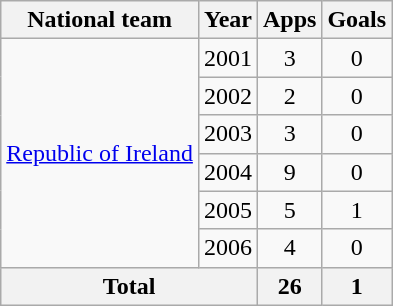<table class="wikitable" style="text-align:center;">
<tr>
<th>National team</th>
<th>Year</th>
<th>Apps</th>
<th>Goals</th>
</tr>
<tr>
<td rowspan="6"><a href='#'>Republic of Ireland</a></td>
<td>2001</td>
<td>3</td>
<td>0</td>
</tr>
<tr>
<td>2002</td>
<td>2</td>
<td>0</td>
</tr>
<tr>
<td>2003</td>
<td>3</td>
<td>0</td>
</tr>
<tr>
<td>2004</td>
<td>9</td>
<td>0</td>
</tr>
<tr>
<td>2005</td>
<td>5</td>
<td>1</td>
</tr>
<tr>
<td>2006</td>
<td>4</td>
<td>0</td>
</tr>
<tr>
<th colspan=2>Total</th>
<th>26</th>
<th>1</th>
</tr>
</table>
